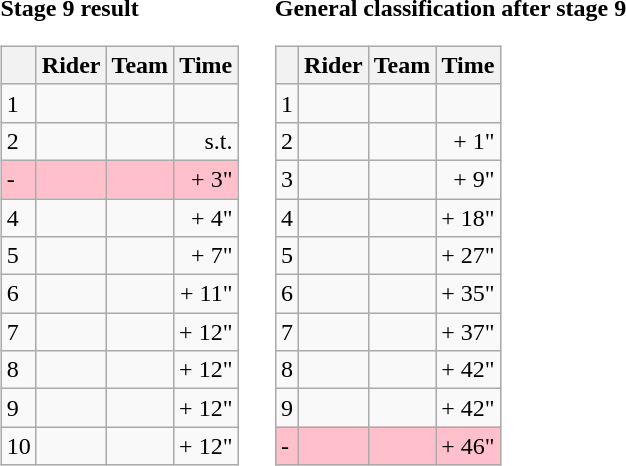<table>
<tr>
<td><strong>Stage 9 result</strong><br><table class="wikitable">
<tr>
<th></th>
<th>Rider</th>
<th>Team</th>
<th>Time</th>
</tr>
<tr>
<td>1</td>
<td></td>
<td></td>
<td align="right"></td>
</tr>
<tr>
<td>2</td>
<td></td>
<td></td>
<td align="right">s.t.</td>
</tr>
<tr bgcolor=pink>
<td>-</td>
<td></td>
<td></td>
<td align="right">+ 3"</td>
</tr>
<tr>
<td>4</td>
<td></td>
<td></td>
<td align="right">+ 4"</td>
</tr>
<tr>
<td>5</td>
<td></td>
<td></td>
<td align="right">+ 7"</td>
</tr>
<tr>
<td>6</td>
<td></td>
<td></td>
<td align="right">+ 11"</td>
</tr>
<tr>
<td>7</td>
<td></td>
<td></td>
<td align="right">+ 12"</td>
</tr>
<tr>
<td>8</td>
<td></td>
<td></td>
<td align="right">+ 12"</td>
</tr>
<tr>
<td>9</td>
<td></td>
<td></td>
<td align="right">+ 12"</td>
</tr>
<tr>
<td>10</td>
<td></td>
<td></td>
<td align="right">+ 12"</td>
</tr>
</table>
</td>
<td></td>
<td><strong>General classification after stage 9</strong><br><table class="wikitable">
<tr>
<th></th>
<th>Rider</th>
<th>Team</th>
<th>Time</th>
</tr>
<tr>
<td>1</td>
<td> </td>
<td></td>
<td align="right"></td>
</tr>
<tr>
<td>2</td>
<td> </td>
<td></td>
<td align="right">+ 1"</td>
</tr>
<tr>
<td>3</td>
<td></td>
<td></td>
<td align="right">+ 9"</td>
</tr>
<tr>
<td>4</td>
<td></td>
<td></td>
<td align="right">+ 18"</td>
</tr>
<tr>
<td>5</td>
<td></td>
<td></td>
<td align="right">+ 27"</td>
</tr>
<tr>
<td>6</td>
<td></td>
<td></td>
<td align="right">+ 35"</td>
</tr>
<tr>
<td>7</td>
<td></td>
<td></td>
<td align="right">+ 37"</td>
</tr>
<tr>
<td>8</td>
<td></td>
<td></td>
<td align="right">+ 42"</td>
</tr>
<tr>
<td>9</td>
<td></td>
<td></td>
<td align="right">+ 42"</td>
</tr>
<tr bgcolor=pink>
<td>-</td>
<td></td>
<td></td>
<td align="right">+ 46"</td>
</tr>
</table>
</td>
</tr>
</table>
